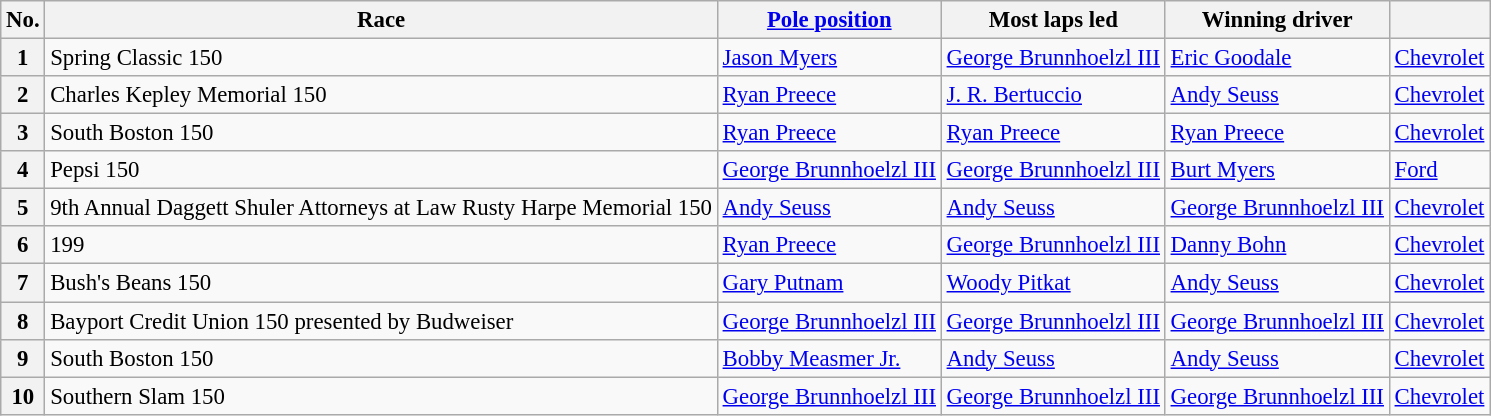<table class="wikitable sortable" style="font-size:95%">
<tr>
<th>No.</th>
<th>Race</th>
<th><a href='#'>Pole position</a></th>
<th>Most laps led</th>
<th>Winning driver</th>
<th></th>
</tr>
<tr>
<th>1</th>
<td>Spring Classic 150</td>
<td><a href='#'>Jason Myers</a></td>
<td><a href='#'>George Brunnhoelzl III</a></td>
<td><a href='#'>Eric Goodale</a></td>
<td><a href='#'>Chevrolet</a></td>
</tr>
<tr>
<th>2</th>
<td>Charles Kepley Memorial 150</td>
<td><a href='#'>Ryan Preece</a></td>
<td><a href='#'>J. R. Bertuccio</a></td>
<td><a href='#'>Andy Seuss</a></td>
<td><a href='#'>Chevrolet</a></td>
</tr>
<tr>
<th>3</th>
<td>South Boston 150</td>
<td><a href='#'>Ryan Preece</a></td>
<td><a href='#'>Ryan Preece</a></td>
<td><a href='#'>Ryan Preece</a></td>
<td><a href='#'>Chevrolet</a></td>
</tr>
<tr>
<th>4</th>
<td>Pepsi 150</td>
<td><a href='#'>George Brunnhoelzl III</a></td>
<td><a href='#'>George Brunnhoelzl III</a></td>
<td><a href='#'>Burt Myers</a></td>
<td><a href='#'>Ford</a></td>
</tr>
<tr>
<th>5</th>
<td>9th Annual Daggett Shuler Attorneys at Law Rusty Harpe Memorial 150</td>
<td><a href='#'>Andy Seuss</a></td>
<td><a href='#'>Andy Seuss</a></td>
<td><a href='#'>George Brunnhoelzl III</a></td>
<td><a href='#'>Chevrolet</a></td>
</tr>
<tr>
<th>6</th>
<td> 199</td>
<td><a href='#'>Ryan Preece</a></td>
<td><a href='#'>George Brunnhoelzl III</a></td>
<td><a href='#'>Danny Bohn</a></td>
<td><a href='#'>Chevrolet</a></td>
</tr>
<tr>
<th>7</th>
<td>Bush's Beans 150</td>
<td><a href='#'>Gary Putnam</a></td>
<td><a href='#'>Woody Pitkat</a></td>
<td><a href='#'>Andy Seuss</a></td>
<td><a href='#'>Chevrolet</a></td>
</tr>
<tr>
<th>8</th>
<td>Bayport Credit Union 150 presented by Budweiser</td>
<td><a href='#'>George Brunnhoelzl III</a></td>
<td><a href='#'>George Brunnhoelzl III</a></td>
<td><a href='#'>George Brunnhoelzl III</a></td>
<td><a href='#'>Chevrolet</a></td>
</tr>
<tr>
<th>9</th>
<td>South Boston 150</td>
<td><a href='#'>Bobby Measmer Jr.</a></td>
<td><a href='#'>Andy Seuss</a></td>
<td><a href='#'>Andy Seuss</a></td>
<td><a href='#'>Chevrolet</a></td>
</tr>
<tr>
<th>10</th>
<td>Southern Slam 150</td>
<td><a href='#'>George Brunnhoelzl III</a></td>
<td><a href='#'>George Brunnhoelzl III</a></td>
<td><a href='#'>George Brunnhoelzl III</a></td>
<td><a href='#'>Chevrolet</a></td>
</tr>
</table>
